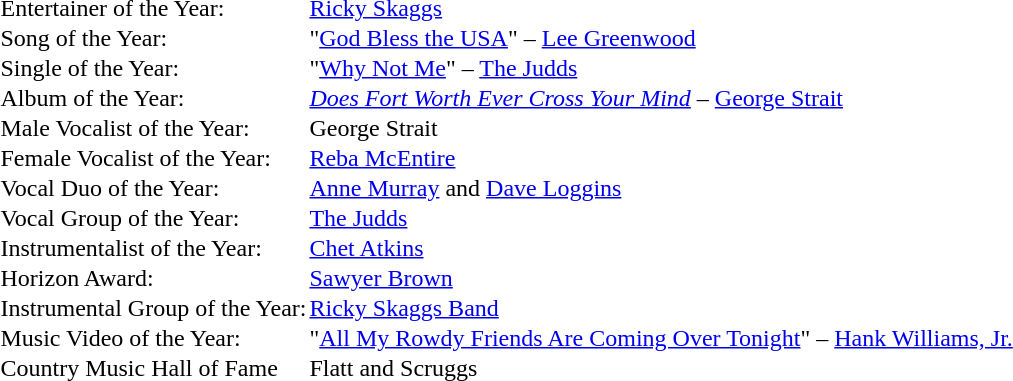<table cellspacing="0" border="0" cellpadding="1">
<tr>
<td>Entertainer of the Year:</td>
<td><a href='#'>Ricky Skaggs</a></td>
</tr>
<tr>
<td>Song of the Year:</td>
<td>"<a href='#'>God Bless the USA</a>" – <a href='#'>Lee Greenwood</a></td>
</tr>
<tr>
<td>Single of the Year:</td>
<td>"<a href='#'>Why Not Me</a>" – <a href='#'>The Judds</a></td>
</tr>
<tr>
<td>Album of the Year:</td>
<td><em><a href='#'>Does Fort Worth Ever Cross Your Mind</a></em> – <a href='#'>George Strait</a></td>
</tr>
<tr>
<td>Male Vocalist of the Year:</td>
<td>George Strait</td>
</tr>
<tr>
<td>Female Vocalist of the Year:</td>
<td><a href='#'>Reba McEntire</a></td>
</tr>
<tr>
<td>Vocal Duo of the Year:</td>
<td><a href='#'>Anne Murray</a> and <a href='#'>Dave Loggins</a></td>
</tr>
<tr>
<td>Vocal Group of the Year:</td>
<td><a href='#'>The Judds</a></td>
</tr>
<tr>
<td>Instrumentalist of the Year:</td>
<td><a href='#'>Chet Atkins</a></td>
</tr>
<tr>
<td>Horizon Award:</td>
<td><a href='#'>Sawyer Brown</a></td>
</tr>
<tr>
<td>Instrumental Group of the Year:</td>
<td><a href='#'>Ricky Skaggs Band</a></td>
</tr>
<tr>
<td>Music Video of the Year:</td>
<td>"<a href='#'>All My Rowdy Friends Are Coming Over Tonight</a>" – <a href='#'>Hank Williams, Jr.</a></td>
</tr>
<tr>
<td>Country Music Hall of Fame</td>
<td>Flatt and Scruggs</td>
</tr>
</table>
